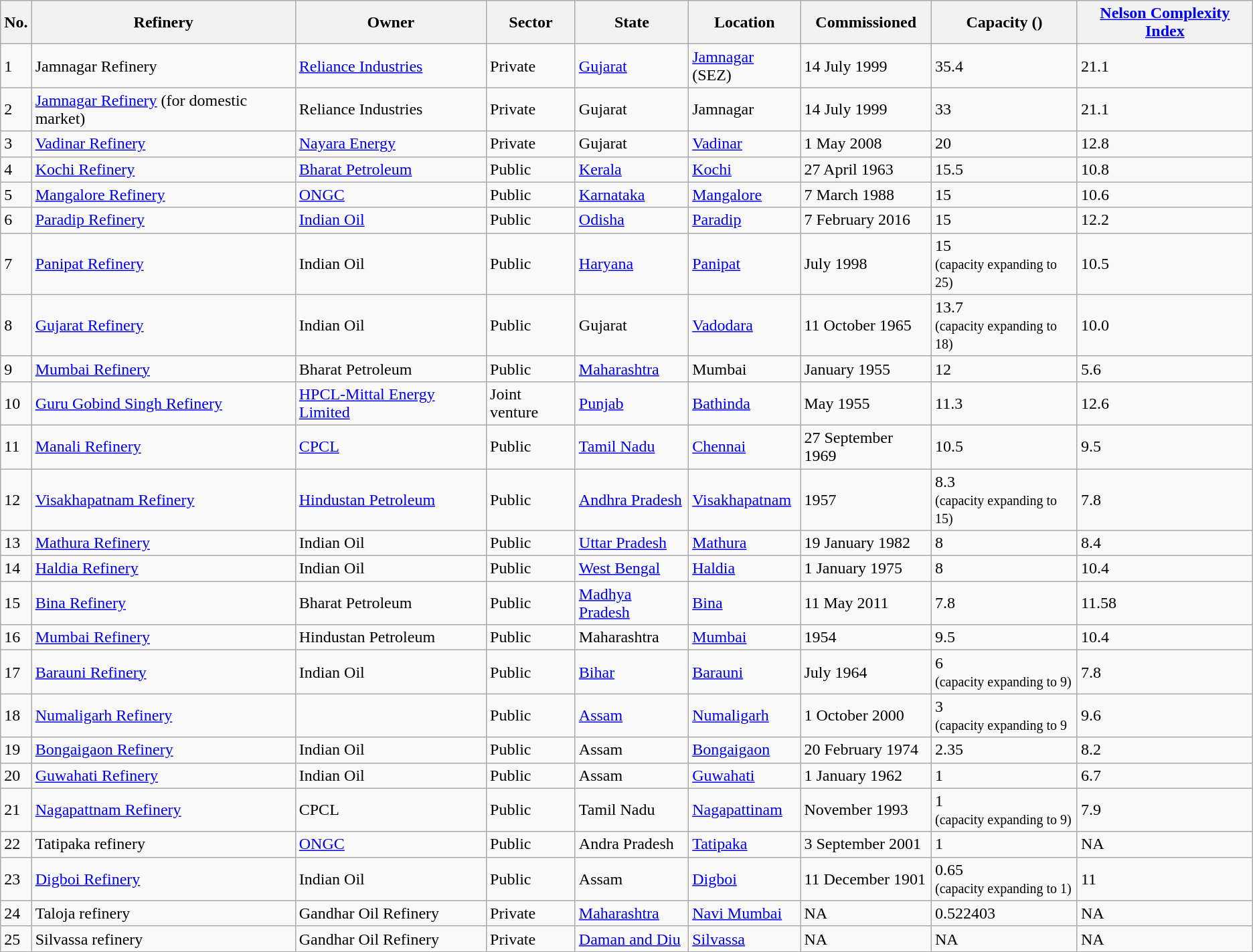<table class="wikitable sortable">
<tr>
<th data-sort-type="number">No.</th>
<th>Refinery</th>
<th>Owner</th>
<th>Sector</th>
<th>State</th>
<th>Location</th>
<th>Commissioned</th>
<th data-sort-type="number">Capacity ()</th>
<th><a href='#'>Nelson Complexity Index</a></th>
</tr>
<tr>
<td>1</td>
<td>Jamnagar Refinery</td>
<td><a href='#'>Reliance Industries</a></td>
<td>Private</td>
<td><a href='#'>Gujarat</a></td>
<td><a href='#'>Jamnagar</a> (SEZ)</td>
<td>14 July 1999</td>
<td>35.4</td>
<td>21.1</td>
</tr>
<tr>
<td>2</td>
<td><a href='#'>Jamnagar Refinery</a> (for domestic market)</td>
<td>Reliance Industries</td>
<td>Private</td>
<td>Gujarat</td>
<td>Jamnagar</td>
<td>14 July 1999</td>
<td>33</td>
<td>21.1</td>
</tr>
<tr>
<td>3</td>
<td><a href='#'>Vadinar Refinery</a></td>
<td><a href='#'>Nayara Energy</a></td>
<td>Private</td>
<td>Gujarat</td>
<td><a href='#'>Vadinar</a></td>
<td>1 May 2008</td>
<td>20</td>
<td>12.8</td>
</tr>
<tr>
<td>4</td>
<td><a href='#'>Kochi Refinery</a></td>
<td><a href='#'>Bharat Petroleum</a></td>
<td>Public</td>
<td><a href='#'>Kerala</a></td>
<td><a href='#'>Kochi</a></td>
<td>27 April 1963</td>
<td>15.5</td>
<td>10.8</td>
</tr>
<tr>
<td>5</td>
<td><a href='#'>Mangalore Refinery</a></td>
<td><a href='#'>ONGC</a></td>
<td>Public</td>
<td><a href='#'>Karnataka</a></td>
<td><a href='#'>Mangalore</a></td>
<td>7 March 1988</td>
<td>15</td>
<td>10.6</td>
</tr>
<tr>
<td>6</td>
<td><a href='#'>Paradip Refinery</a></td>
<td><a href='#'>Indian Oil</a></td>
<td>Public</td>
<td><a href='#'>Odisha</a></td>
<td><a href='#'>Paradip</a></td>
<td>7 February 2016</td>
<td>15</td>
<td>12.2</td>
</tr>
<tr>
<td>7</td>
<td><a href='#'>Panipat Refinery</a></td>
<td>Indian Oil</td>
<td>Public</td>
<td><a href='#'>Haryana</a></td>
<td><a href='#'>Panipat</a></td>
<td>July 1998</td>
<td>15<br><small>(capacity expanding to 25)</small></td>
<td>10.5</td>
</tr>
<tr>
<td>8</td>
<td><a href='#'>Gujarat Refinery</a></td>
<td>Indian Oil</td>
<td>Public</td>
<td>Gujarat</td>
<td><a href='#'>Vadodara</a></td>
<td>11 October 1965</td>
<td>13.7<br><small>(capacity expanding to 18)</small></td>
<td>10.0</td>
</tr>
<tr>
<td>9</td>
<td><a href='#'>Mumbai Refinery</a></td>
<td>Bharat Petroleum</td>
<td>Public</td>
<td><a href='#'>Maharashtra</a></td>
<td>Mumbai</td>
<td>January 1955</td>
<td>12</td>
<td>5.6</td>
</tr>
<tr>
<td>10</td>
<td><a href='#'>Guru Gobind Singh Refinery</a></td>
<td><a href='#'>HPCL-Mittal Energy Limited</a></td>
<td>Joint venture</td>
<td><a href='#'>Punjab</a></td>
<td><a href='#'>Bathinda</a></td>
<td>May 1955</td>
<td>11.3</td>
<td>12.6</td>
</tr>
<tr>
<td>11</td>
<td><a href='#'>Manali Refinery</a></td>
<td><a href='#'>CPCL</a></td>
<td>Public</td>
<td><a href='#'>Tamil Nadu</a></td>
<td><a href='#'>Chennai</a></td>
<td>27 September 1969</td>
<td>10.5</td>
<td>9.5</td>
</tr>
<tr>
<td>12</td>
<td><a href='#'>Visakhapatnam Refinery</a></td>
<td><a href='#'>Hindustan Petroleum</a></td>
<td>Public</td>
<td><a href='#'>Andhra Pradesh</a></td>
<td><a href='#'>Visakhapatnam</a></td>
<td>1957</td>
<td>8.3<br><small>(capacity expanding to 15</small><small>)</small></td>
<td>7.8</td>
</tr>
<tr>
<td>13</td>
<td><a href='#'>Mathura Refinery</a></td>
<td>Indian Oil</td>
<td>Public</td>
<td><a href='#'>Uttar Pradesh</a></td>
<td><a href='#'>Mathura</a></td>
<td>19 January 1982</td>
<td>8</td>
<td>8.4</td>
</tr>
<tr>
<td>14</td>
<td><a href='#'>Haldia Refinery</a></td>
<td>Indian Oil</td>
<td>Public</td>
<td><a href='#'>West Bengal</a></td>
<td><a href='#'>Haldia</a></td>
<td>1 January 1975</td>
<td>8</td>
<td>10.4</td>
</tr>
<tr>
<td>15</td>
<td><a href='#'>Bina Refinery</a></td>
<td>Bharat Petroleum<br></td>
<td>Public</td>
<td><a href='#'>Madhya Pradesh</a></td>
<td><a href='#'>Bina</a></td>
<td>11 May 2011</td>
<td>7.8</td>
<td>11.58</td>
</tr>
<tr>
<td>16</td>
<td><a href='#'>Mumbai Refinery</a></td>
<td>Hindustan Petroleum</td>
<td>Public</td>
<td>Maharashtra</td>
<td><a href='#'>Mumbai</a></td>
<td>1954</td>
<td>9.5</td>
<td>10.4</td>
</tr>
<tr>
<td>17</td>
<td><a href='#'>Barauni Refinery</a></td>
<td>Indian Oil</td>
<td>Public</td>
<td><a href='#'>Bihar</a></td>
<td><a href='#'>Barauni</a></td>
<td>July 1964</td>
<td>6<br><small>(capacity expanding to 9)</small></td>
<td>7.8</td>
</tr>
<tr>
<td>18</td>
<td><a href='#'>Numaligarh Refinery</a></td>
<td></td>
<td>Public</td>
<td><a href='#'>Assam</a></td>
<td><a href='#'>Numaligarh</a></td>
<td>1 October 2000</td>
<td>3<br><small>(capacity expanding to 9</small></td>
<td>9.6</td>
</tr>
<tr>
<td>19</td>
<td><a href='#'>Bongaigaon Refinery</a></td>
<td>Indian Oil</td>
<td>Public</td>
<td>Assam</td>
<td><a href='#'>Bongaigaon</a></td>
<td>20 February 1974</td>
<td>2.35</td>
<td>8.2</td>
</tr>
<tr>
<td>20</td>
<td><a href='#'>Guwahati Refinery</a></td>
<td>Indian Oil</td>
<td>Public</td>
<td>Assam</td>
<td><a href='#'>Guwahati</a></td>
<td>1 January 1962</td>
<td>1</td>
<td>6.7</td>
</tr>
<tr>
<td>21</td>
<td><a href='#'>Nagapattnam Refinery</a></td>
<td>CPCL</td>
<td>Public</td>
<td>Tamil Nadu</td>
<td><a href='#'>Nagapattinam</a></td>
<td>November 1993</td>
<td>1<br><small>(capacity expanding to 9)</small></td>
<td>7.9</td>
</tr>
<tr>
<td>22</td>
<td>Tatipaka refinery</td>
<td><a href='#'>ONGC</a></td>
<td>Public</td>
<td>Andra Pradesh</td>
<td><a href='#'>Tatipaka</a></td>
<td>3 September 2001</td>
<td>1</td>
<td>NA</td>
</tr>
<tr>
<td>23</td>
<td><a href='#'>Digboi Refinery</a></td>
<td>Indian Oil</td>
<td>Public</td>
<td>Assam</td>
<td><a href='#'>Digboi</a></td>
<td>11 December 1901</td>
<td>0.65<br><small>(capacity expanding to 1)</small></td>
<td>11</td>
</tr>
<tr>
<td>24</td>
<td>Taloja refinery</td>
<td>Gandhar Oil Refinery</td>
<td>Private</td>
<td><a href='#'>Maharashtra</a></td>
<td><a href='#'>Navi Mumbai </a></td>
<td>NA</td>
<td>0.522403</td>
<td>NA</td>
</tr>
<tr>
<td>25</td>
<td>Silvassa refinery</td>
<td>Gandhar Oil Refinery</td>
<td>Private</td>
<td><a href='#'>Daman and Diu</a></td>
<td><a href='#'>Silvassa</a></td>
<td>NA</td>
<td>NA</td>
<td>NA</td>
</tr>
</table>
